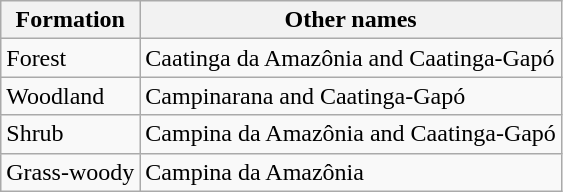<table class=wikitable>
<tr>
<th>Formation</th>
<th>Other names</th>
</tr>
<tr>
<td>Forest</td>
<td>Caatinga da Amazônia and Caatinga-Gapó</td>
</tr>
<tr>
<td>Woodland</td>
<td>Campinarana and Caatinga-Gapó</td>
</tr>
<tr>
<td>Shrub</td>
<td>Campina da Amazônia and Caatinga-Gapó</td>
</tr>
<tr>
<td>Grass-woody</td>
<td>Campina da Amazônia</td>
</tr>
</table>
